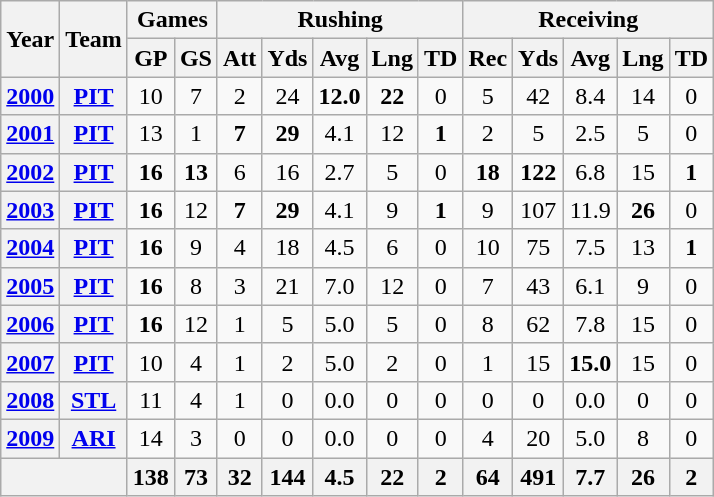<table class="wikitable" style="text-align:center;">
<tr>
<th rowspan="2">Year</th>
<th rowspan="2">Team</th>
<th colspan="2">Games</th>
<th colspan="5">Rushing</th>
<th colspan="5">Receiving</th>
</tr>
<tr>
<th>GP</th>
<th>GS</th>
<th>Att</th>
<th>Yds</th>
<th>Avg</th>
<th>Lng</th>
<th>TD</th>
<th>Rec</th>
<th>Yds</th>
<th>Avg</th>
<th>Lng</th>
<th>TD</th>
</tr>
<tr>
<th><a href='#'>2000</a></th>
<th><a href='#'>PIT</a></th>
<td>10</td>
<td>7</td>
<td>2</td>
<td>24</td>
<td><strong>12.0</strong></td>
<td><strong>22</strong></td>
<td>0</td>
<td>5</td>
<td>42</td>
<td>8.4</td>
<td>14</td>
<td>0</td>
</tr>
<tr>
<th><a href='#'>2001</a></th>
<th><a href='#'>PIT</a></th>
<td>13</td>
<td>1</td>
<td><strong>7</strong></td>
<td><strong>29</strong></td>
<td>4.1</td>
<td>12</td>
<td><strong>1</strong></td>
<td>2</td>
<td>5</td>
<td>2.5</td>
<td>5</td>
<td>0</td>
</tr>
<tr>
<th><a href='#'>2002</a></th>
<th><a href='#'>PIT</a></th>
<td><strong>16</strong></td>
<td><strong>13</strong></td>
<td>6</td>
<td>16</td>
<td>2.7</td>
<td>5</td>
<td>0</td>
<td><strong>18</strong></td>
<td><strong>122</strong></td>
<td>6.8</td>
<td>15</td>
<td><strong>1</strong></td>
</tr>
<tr>
<th><a href='#'>2003</a></th>
<th><a href='#'>PIT</a></th>
<td><strong>16</strong></td>
<td>12</td>
<td><strong>7</strong></td>
<td><strong>29</strong></td>
<td>4.1</td>
<td>9</td>
<td><strong>1</strong></td>
<td>9</td>
<td>107</td>
<td>11.9</td>
<td><strong>26</strong></td>
<td>0</td>
</tr>
<tr>
<th><a href='#'>2004</a></th>
<th><a href='#'>PIT</a></th>
<td><strong>16</strong></td>
<td>9</td>
<td>4</td>
<td>18</td>
<td>4.5</td>
<td>6</td>
<td>0</td>
<td>10</td>
<td>75</td>
<td>7.5</td>
<td>13</td>
<td><strong>1</strong></td>
</tr>
<tr>
<th><a href='#'>2005</a></th>
<th><a href='#'>PIT</a></th>
<td><strong>16</strong></td>
<td>8</td>
<td>3</td>
<td>21</td>
<td>7.0</td>
<td>12</td>
<td>0</td>
<td>7</td>
<td>43</td>
<td>6.1</td>
<td>9</td>
<td>0</td>
</tr>
<tr>
<th><a href='#'>2006</a></th>
<th><a href='#'>PIT</a></th>
<td><strong>16</strong></td>
<td>12</td>
<td>1</td>
<td>5</td>
<td>5.0</td>
<td>5</td>
<td>0</td>
<td>8</td>
<td>62</td>
<td>7.8</td>
<td>15</td>
<td>0</td>
</tr>
<tr>
<th><a href='#'>2007</a></th>
<th><a href='#'>PIT</a></th>
<td>10</td>
<td>4</td>
<td>1</td>
<td>2</td>
<td>5.0</td>
<td>2</td>
<td>0</td>
<td>1</td>
<td>15</td>
<td><strong>15.0</strong></td>
<td>15</td>
<td>0</td>
</tr>
<tr>
<th><a href='#'>2008</a></th>
<th><a href='#'>STL</a></th>
<td>11</td>
<td>4</td>
<td>1</td>
<td>0</td>
<td>0.0</td>
<td>0</td>
<td>0</td>
<td>0</td>
<td>0</td>
<td>0.0</td>
<td>0</td>
<td>0</td>
</tr>
<tr>
<th><a href='#'>2009</a></th>
<th><a href='#'>ARI</a></th>
<td>14</td>
<td>3</td>
<td>0</td>
<td>0</td>
<td>0.0</td>
<td>0</td>
<td>0</td>
<td>4</td>
<td>20</td>
<td>5.0</td>
<td>8</td>
<td>0</td>
</tr>
<tr>
<th colspan="2"></th>
<th>138</th>
<th>73</th>
<th>32</th>
<th>144</th>
<th>4.5</th>
<th>22</th>
<th>2</th>
<th>64</th>
<th>491</th>
<th>7.7</th>
<th>26</th>
<th>2</th>
</tr>
</table>
